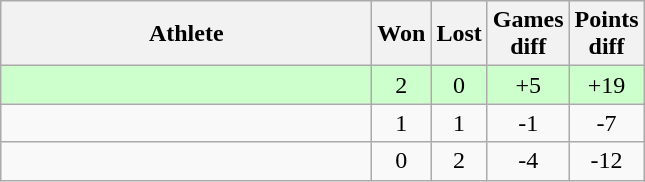<table class="wikitable">
<tr>
<th style="width:15em">Athlete</th>
<th>Won</th>
<th>Lost</th>
<th>Games<br>diff</th>
<th>Points<br>diff</th>
</tr>
<tr bgcolor="#ccffcc">
<td></td>
<td align="center">2</td>
<td align="center">0</td>
<td align="center">+5</td>
<td align="center">+19</td>
</tr>
<tr>
<td></td>
<td align="center">1</td>
<td align="center">1</td>
<td align="center">-1</td>
<td align="center">-7</td>
</tr>
<tr>
<td></td>
<td align="center">0</td>
<td align="center">2</td>
<td align="center">-4</td>
<td align="center">-12</td>
</tr>
</table>
